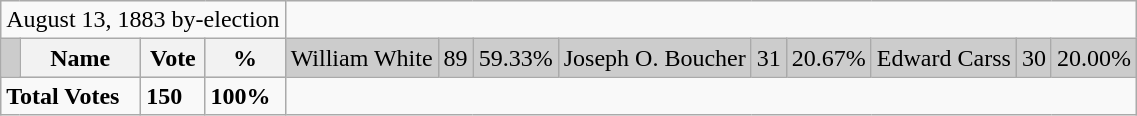<table class="wikitable">
<tr>
<td colspan=4 align=center>August 13, 1883 by-election</td>
</tr>
<tr bgcolor="CCCCCC">
<td></td>
<th><strong>Name </strong></th>
<th><strong>Vote</strong></th>
<th><strong>%</strong><br></th>
<td>William White</td>
<td>89</td>
<td>59.33%<br></td>
<td>Joseph O. Boucher</td>
<td>31</td>
<td>20.67%<br></td>
<td>Edward Carss</td>
<td>30</td>
<td>20.00%</td>
</tr>
<tr>
<td colspan=2><strong>Total Votes</strong></td>
<td><strong>150</strong></td>
<td><strong>100%</strong></td>
</tr>
</table>
